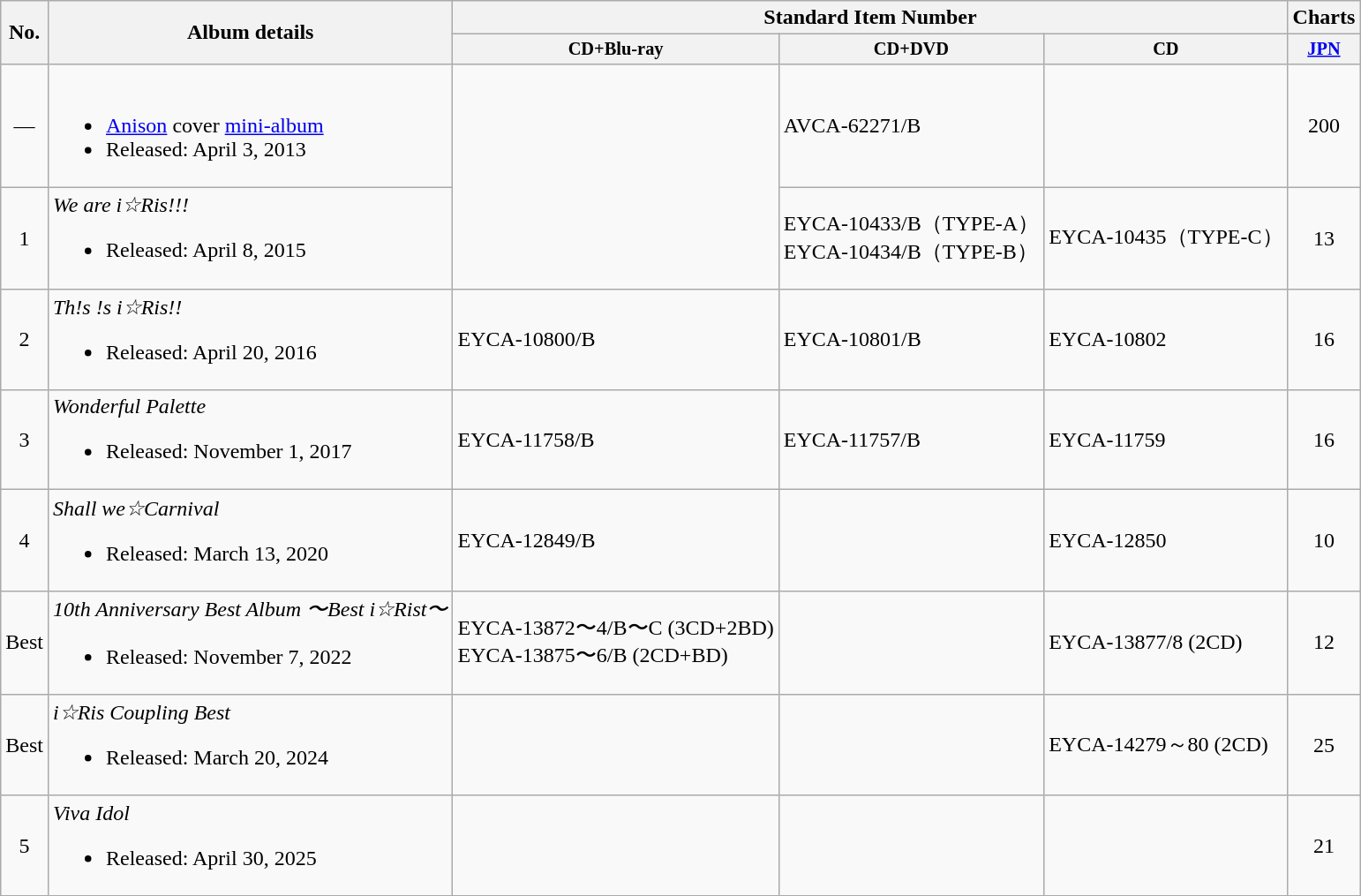<table class="wikitable">
<tr>
<th rowspan="2">No.</th>
<th rowspan="2">Album details</th>
<th colspan="3">Standard Item Number</th>
<th>Charts</th>
</tr>
<tr style="width:3em;font-size:85%;">
<th>CD+Blu-ray</th>
<th>CD+DVD</th>
<th>CD</th>
<th><a href='#'>JPN</a><br></th>
</tr>
<tr>
<td align="center">—</td>
<td><br><ul><li><a href='#'>Anison</a> cover <a href='#'>mini-album</a></li><li>Released: April 3, 2013</li></ul></td>
<td rowspan="2"></td>
<td>AVCA-62271/B</td>
<td></td>
<td align="center">200</td>
</tr>
<tr>
<td align="center">1</td>
<td><em>We are i☆Ris!!!</em><br><ul><li>Released: April 8, 2015</li></ul></td>
<td>EYCA-10433/B（TYPE-A）<br>EYCA-10434/B（TYPE-B）</td>
<td>EYCA-10435（TYPE-C）</td>
<td align="center">13</td>
</tr>
<tr>
<td align="center">2</td>
<td><em>Th!s !s i☆Ris!!</em><br><ul><li>Released: April 20, 2016</li></ul></td>
<td>EYCA-10800/B</td>
<td>EYCA-10801/B</td>
<td>EYCA-10802</td>
<td align="center">16</td>
</tr>
<tr>
<td align="center">3</td>
<td><em>Wonderful Palette</em><br><ul><li>Released: November 1, 2017</li></ul></td>
<td>EYCA-11758/B</td>
<td>EYCA-11757/B</td>
<td>EYCA-11759</td>
<td align="center">16</td>
</tr>
<tr>
<td align="center">4</td>
<td><em>Shall we☆Carnival</em><br><ul><li>Released: March 13, 2020</li></ul></td>
<td>EYCA-12849/B</td>
<td></td>
<td>EYCA-12850</td>
<td align="center">10</td>
</tr>
<tr>
<td align="center">Best</td>
<td><em>10th Anniversary Best Album 〜Best i☆Rist〜</em><br><ul><li>Released: November 7, 2022</li></ul></td>
<td>EYCA-13872〜4/B〜C (3CD+2BD)<br>EYCA-13875〜6/B (2CD+BD)</td>
<td></td>
<td>EYCA-13877/8 (2CD)</td>
<td align="center">12</td>
</tr>
<tr>
<td align="center">Best</td>
<td><em>i☆Ris Coupling Best</em><br><ul><li>Released: March 20, 2024</li></ul></td>
<td></td>
<td></td>
<td>EYCA-14279～80 (2CD)</td>
<td align="center">25</td>
</tr>
<tr>
<td align="center">5</td>
<td><em>Viva Idol</em><br><ul><li>Released: April 30, 2025</li></ul></td>
<td></td>
<td></td>
<td></td>
<td align="center">21</td>
</tr>
</table>
